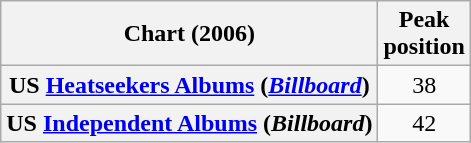<table class="wikitable plainrowheaders">
<tr>
<th scope="col">Chart (2006)</th>
<th scope="col">Peak<br>position</th>
</tr>
<tr>
<th scope="row">US <a href='#'>Heatseekers Albums</a> (<em><a href='#'>Billboard</a></em>)</th>
<td align="center">38</td>
</tr>
<tr>
<th scope="row">US <a href='#'>Independent Albums</a> (<em>Billboard</em>)</th>
<td align="center">42</td>
</tr>
</table>
